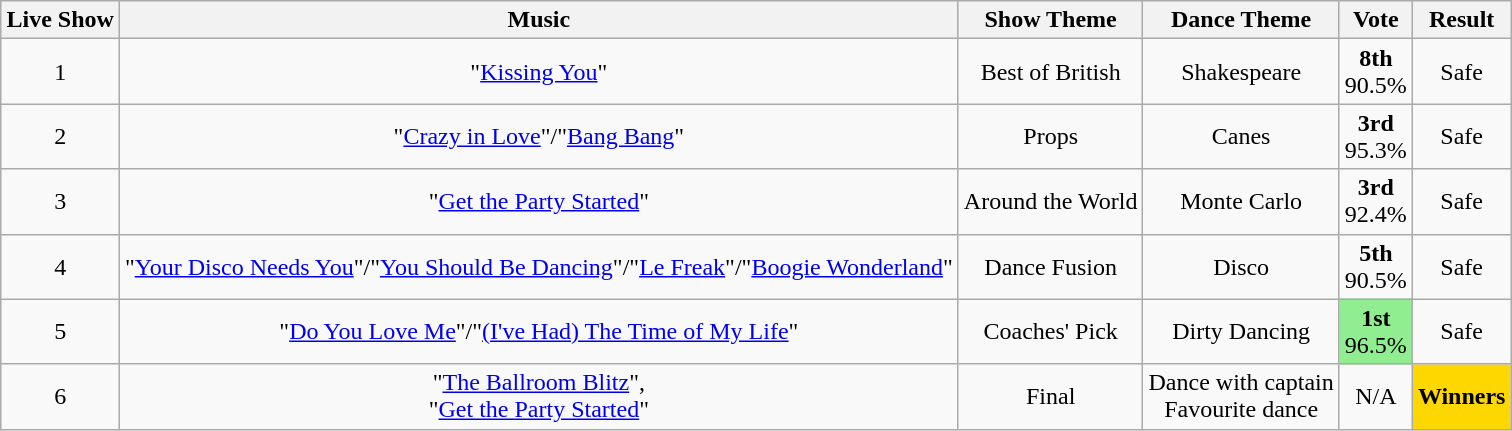<table class="wikitable sortable" style="margin:auto; text-align:center;">
<tr>
<th>Live Show</th>
<th>Music</th>
<th>Show Theme</th>
<th>Dance Theme</th>
<th>Vote</th>
<th>Result</th>
</tr>
<tr>
<td>1</td>
<td>"<a href='#'>Kissing You</a>"</td>
<td>Best of British</td>
<td>Shakespeare</td>
<td><strong>8th</strong><br>90.5%</td>
<td>Safe</td>
</tr>
<tr>
<td>2</td>
<td>"<a href='#'>Crazy in Love</a>"/"<a href='#'>Bang Bang</a>"</td>
<td>Props</td>
<td>Canes</td>
<td><strong>3rd</strong><br>95.3%</td>
<td>Safe</td>
</tr>
<tr>
<td>3</td>
<td>"<a href='#'>Get the Party Started</a>"</td>
<td>Around the World</td>
<td>Monte Carlo</td>
<td><strong>3rd</strong><br>92.4%</td>
<td>Safe</td>
</tr>
<tr>
<td>4</td>
<td>"<a href='#'>Your Disco Needs You</a>"/"<a href='#'>You Should Be Dancing</a>"/"<a href='#'>Le Freak</a>"/"<a href='#'>Boogie Wonderland</a>"</td>
<td>Dance Fusion</td>
<td>Disco</td>
<td><strong>5th</strong><br>90.5%</td>
<td>Safe</td>
</tr>
<tr>
<td>5</td>
<td>"<a href='#'>Do You Love Me</a>"/"<a href='#'>(I've Had) The Time of My Life</a>"</td>
<td>Coaches' Pick</td>
<td>Dirty Dancing</td>
<td style="background:lightgreen;"><strong>1st</strong><br>96.5%</td>
<td>Safe</td>
</tr>
<tr>
<td>6</td>
<td>"<a href='#'>The Ballroom Blitz</a>",<br>"<a href='#'>Get the Party Started</a>"</td>
<td>Final</td>
<td>Dance with captain<br>Favourite dance</td>
<td>N/A</td>
<td style="background:gold;"><strong>Winners</strong></td>
</tr>
</table>
